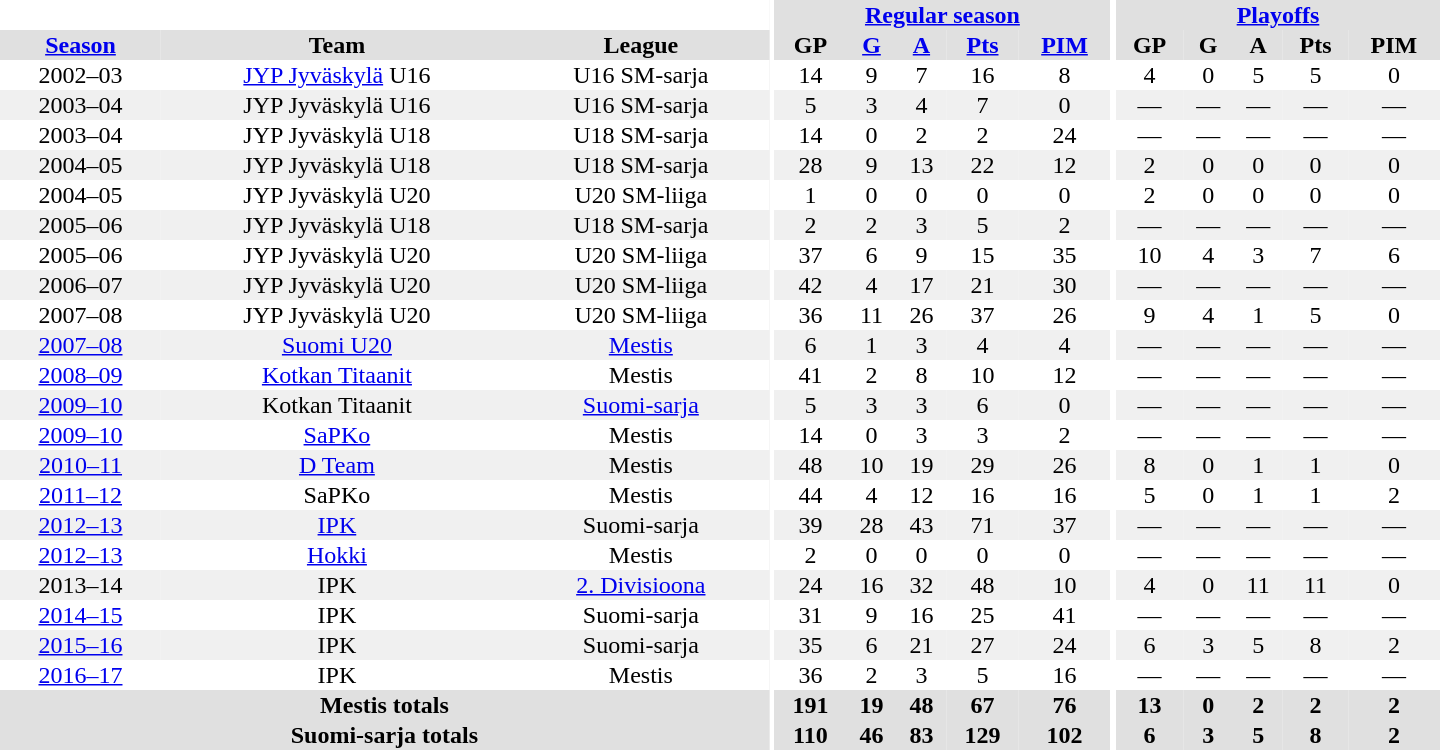<table border="0" cellpadding="1" cellspacing="0" style="text-align:center; width:60em">
<tr bgcolor="#e0e0e0">
<th colspan="3" bgcolor="#ffffff"></th>
<th rowspan="99" bgcolor="#ffffff"></th>
<th colspan="5"><a href='#'>Regular season</a></th>
<th rowspan="99" bgcolor="#ffffff"></th>
<th colspan="5"><a href='#'>Playoffs</a></th>
</tr>
<tr bgcolor="#e0e0e0">
<th><a href='#'>Season</a></th>
<th>Team</th>
<th>League</th>
<th>GP</th>
<th><a href='#'>G</a></th>
<th><a href='#'>A</a></th>
<th><a href='#'>Pts</a></th>
<th><a href='#'>PIM</a></th>
<th>GP</th>
<th>G</th>
<th>A</th>
<th>Pts</th>
<th>PIM</th>
</tr>
<tr>
<td>2002–03</td>
<td><a href='#'>JYP Jyväskylä</a> U16</td>
<td>U16 SM-sarja</td>
<td>14</td>
<td>9</td>
<td>7</td>
<td>16</td>
<td>8</td>
<td>4</td>
<td>0</td>
<td>5</td>
<td>5</td>
<td>0</td>
</tr>
<tr bgcolor="#f0f0f0">
<td>2003–04</td>
<td>JYP Jyväskylä U16</td>
<td>U16 SM-sarja</td>
<td>5</td>
<td>3</td>
<td>4</td>
<td>7</td>
<td>0</td>
<td>—</td>
<td>—</td>
<td>—</td>
<td>—</td>
<td>—</td>
</tr>
<tr>
<td>2003–04</td>
<td>JYP Jyväskylä U18</td>
<td>U18 SM-sarja</td>
<td>14</td>
<td>0</td>
<td>2</td>
<td>2</td>
<td>24</td>
<td>—</td>
<td>—</td>
<td>—</td>
<td>—</td>
<td>—</td>
</tr>
<tr bgcolor="#f0f0f0">
<td>2004–05</td>
<td>JYP Jyväskylä U18</td>
<td>U18 SM-sarja</td>
<td>28</td>
<td>9</td>
<td>13</td>
<td>22</td>
<td>12</td>
<td>2</td>
<td>0</td>
<td>0</td>
<td>0</td>
<td>0</td>
</tr>
<tr>
<td>2004–05</td>
<td>JYP Jyväskylä U20</td>
<td>U20 SM-liiga</td>
<td>1</td>
<td>0</td>
<td>0</td>
<td>0</td>
<td>0</td>
<td>2</td>
<td>0</td>
<td>0</td>
<td>0</td>
<td>0</td>
</tr>
<tr bgcolor="#f0f0f0">
<td>2005–06</td>
<td>JYP Jyväskylä U18</td>
<td>U18 SM-sarja</td>
<td>2</td>
<td>2</td>
<td>3</td>
<td>5</td>
<td>2</td>
<td>—</td>
<td>—</td>
<td>—</td>
<td>—</td>
<td>—</td>
</tr>
<tr>
<td>2005–06</td>
<td>JYP Jyväskylä U20</td>
<td>U20 SM-liiga</td>
<td>37</td>
<td>6</td>
<td>9</td>
<td>15</td>
<td>35</td>
<td>10</td>
<td>4</td>
<td>3</td>
<td>7</td>
<td>6</td>
</tr>
<tr bgcolor="#f0f0f0">
<td>2006–07</td>
<td>JYP Jyväskylä U20</td>
<td>U20 SM-liiga</td>
<td>42</td>
<td>4</td>
<td>17</td>
<td>21</td>
<td>30</td>
<td>—</td>
<td>—</td>
<td>—</td>
<td>—</td>
<td>—</td>
</tr>
<tr>
<td>2007–08</td>
<td>JYP Jyväskylä U20</td>
<td>U20 SM-liiga</td>
<td>36</td>
<td>11</td>
<td>26</td>
<td>37</td>
<td>26</td>
<td>9</td>
<td>4</td>
<td>1</td>
<td>5</td>
<td>0</td>
</tr>
<tr bgcolor="#f0f0f0">
<td><a href='#'>2007–08</a></td>
<td><a href='#'>Suomi U20</a></td>
<td><a href='#'>Mestis</a></td>
<td>6</td>
<td>1</td>
<td>3</td>
<td>4</td>
<td>4</td>
<td>—</td>
<td>—</td>
<td>—</td>
<td>—</td>
<td>—</td>
</tr>
<tr>
<td><a href='#'>2008–09</a></td>
<td><a href='#'>Kotkan Titaanit</a></td>
<td>Mestis</td>
<td>41</td>
<td>2</td>
<td>8</td>
<td>10</td>
<td>12</td>
<td>—</td>
<td>—</td>
<td>—</td>
<td>—</td>
<td>—</td>
</tr>
<tr bgcolor="#f0f0f0">
<td><a href='#'>2009–10</a></td>
<td>Kotkan Titaanit</td>
<td><a href='#'>Suomi-sarja</a></td>
<td>5</td>
<td>3</td>
<td>3</td>
<td>6</td>
<td>0</td>
<td>—</td>
<td>—</td>
<td>—</td>
<td>—</td>
<td>—</td>
</tr>
<tr>
<td><a href='#'>2009–10</a></td>
<td><a href='#'>SaPKo</a></td>
<td>Mestis</td>
<td>14</td>
<td>0</td>
<td>3</td>
<td>3</td>
<td>2</td>
<td>—</td>
<td>—</td>
<td>—</td>
<td>—</td>
<td>—</td>
</tr>
<tr bgcolor="#f0f0f0">
<td><a href='#'>2010–11</a></td>
<td><a href='#'>D Team</a></td>
<td>Mestis</td>
<td>48</td>
<td>10</td>
<td>19</td>
<td>29</td>
<td>26</td>
<td>8</td>
<td>0</td>
<td>1</td>
<td>1</td>
<td>0</td>
</tr>
<tr>
<td><a href='#'>2011–12</a></td>
<td>SaPKo</td>
<td>Mestis</td>
<td>44</td>
<td>4</td>
<td>12</td>
<td>16</td>
<td>16</td>
<td>5</td>
<td>0</td>
<td>1</td>
<td>1</td>
<td>2</td>
</tr>
<tr bgcolor="#f0f0f0">
<td><a href='#'>2012–13</a></td>
<td><a href='#'>IPK</a></td>
<td>Suomi-sarja</td>
<td>39</td>
<td>28</td>
<td>43</td>
<td>71</td>
<td>37</td>
<td>—</td>
<td>—</td>
<td>—</td>
<td>—</td>
<td>—</td>
</tr>
<tr>
<td><a href='#'>2012–13</a></td>
<td><a href='#'>Hokki</a></td>
<td>Mestis</td>
<td>2</td>
<td>0</td>
<td>0</td>
<td>0</td>
<td>0</td>
<td>—</td>
<td>—</td>
<td>—</td>
<td>—</td>
<td>—</td>
</tr>
<tr bgcolor="#f0f0f0">
<td>2013–14</td>
<td>IPK</td>
<td><a href='#'>2. Divisioona</a></td>
<td>24</td>
<td>16</td>
<td>32</td>
<td>48</td>
<td>10</td>
<td>4</td>
<td>0</td>
<td>11</td>
<td>11</td>
<td>0</td>
</tr>
<tr>
<td><a href='#'>2014–15</a></td>
<td>IPK</td>
<td>Suomi-sarja</td>
<td>31</td>
<td>9</td>
<td>16</td>
<td>25</td>
<td>41</td>
<td>—</td>
<td>—</td>
<td>—</td>
<td>—</td>
<td>—</td>
</tr>
<tr bgcolor="#f0f0f0">
<td><a href='#'>2015–16</a></td>
<td>IPK</td>
<td>Suomi-sarja</td>
<td>35</td>
<td>6</td>
<td>21</td>
<td>27</td>
<td>24</td>
<td>6</td>
<td>3</td>
<td>5</td>
<td>8</td>
<td>2</td>
</tr>
<tr>
<td><a href='#'>2016–17</a></td>
<td>IPK</td>
<td>Mestis</td>
<td>36</td>
<td>2</td>
<td>3</td>
<td>5</td>
<td>16</td>
<td>—</td>
<td>—</td>
<td>—</td>
<td>—</td>
<td>—</td>
</tr>
<tr>
</tr>
<tr ALIGN="center" bgcolor="#e0e0e0">
<th colspan="3">Mestis totals</th>
<th ALIGN="center">191</th>
<th ALIGN="center">19</th>
<th ALIGN="center">48</th>
<th ALIGN="center">67</th>
<th ALIGN="center">76</th>
<th ALIGN="center">13</th>
<th ALIGN="center">0</th>
<th ALIGN="center">2</th>
<th ALIGN="center">2</th>
<th ALIGN="center">2</th>
</tr>
<tr>
</tr>
<tr ALIGN="center" bgcolor="#e0e0e0">
<th colspan="3">Suomi-sarja totals</th>
<th ALIGN="center">110</th>
<th ALIGN="center">46</th>
<th ALIGN="center">83</th>
<th ALIGN="center">129</th>
<th ALIGN="center">102</th>
<th ALIGN="center">6</th>
<th ALIGN="center">3</th>
<th ALIGN="center">5</th>
<th ALIGN="center">8</th>
<th ALIGN="center">2</th>
</tr>
</table>
